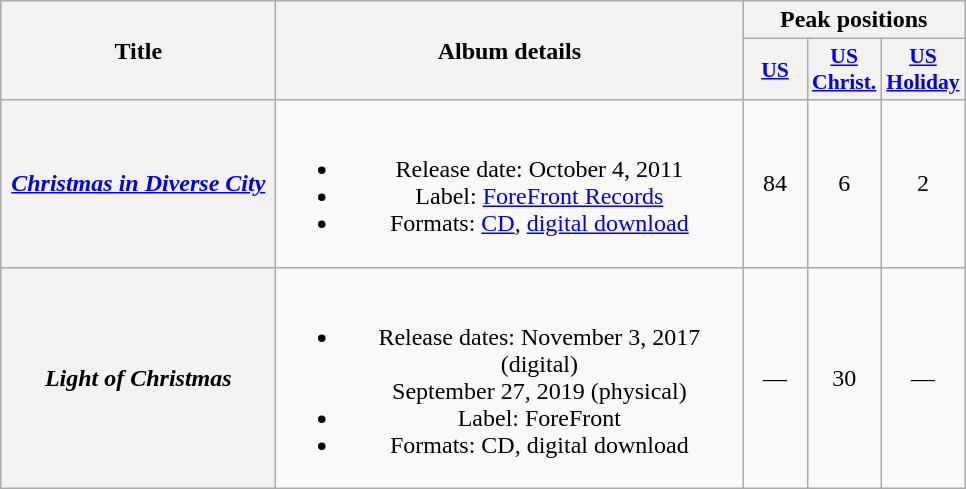<table class="wikitable plainrowheaders" style="text-align:center;">
<tr>
<th scope="col" rowspan="2" style="width:11em;">Title</th>
<th scope="col" rowspan="2" style="width:19em;">Album details</th>
<th scope="col" colspan="3">Peak positions</th>
</tr>
<tr>
<th scope="col" style="width:2.5em;font-size:90%;"><a href='#'>US</a><br></th>
<th scope="col" style="width:2.5em;font-size:90%;"><a href='#'>US Christ.</a><br></th>
<th scope="col" style="width:2.5em;font-size:90%;"><a href='#'>US Holiday</a><br></th>
</tr>
<tr>
<th scope="row"><em><a href='#'>Christmas in Diverse City</a></em></th>
<td><br><ul><li>Release date: October 4, 2011</li><li>Label: <a href='#'>ForeFront Records</a></li><li>Formats: <a href='#'>CD</a>, <a href='#'>digital download</a></li></ul></td>
<td>84</td>
<td>6</td>
<td>2</td>
</tr>
<tr>
<th scope="row"><em>Light of Christmas</em></th>
<td><br><ul><li>Release dates: November 3, 2017 (digital)<br>September 27, 2019 (physical)</li><li>Label: ForeFront</li><li>Formats: CD, digital download</li></ul></td>
<td>—</td>
<td>30</td>
<td>—</td>
</tr>
</table>
